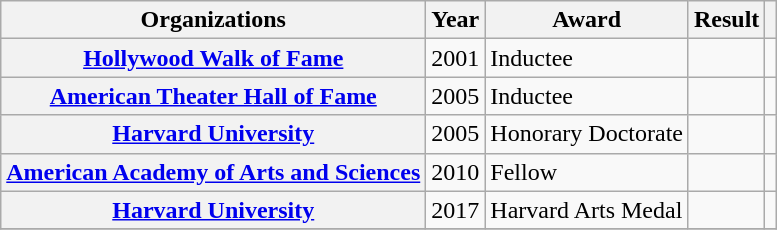<table class= "wikitable plainrowheaders sortable">
<tr>
<th>Organizations</th>
<th scope="col">Year</th>
<th scope="col">Award</th>
<th scope="col">Result</th>
<th scope="col" class="unsortable"></th>
</tr>
<tr>
<th scope="row" rowspan="1"><a href='#'>Hollywood Walk of Fame</a></th>
<td>2001</td>
<td>Inductee</td>
<td></td>
<td></td>
</tr>
<tr>
<th scope="row" rowspan="1"><a href='#'>American Theater Hall of Fame</a></th>
<td>2005</td>
<td>Inductee</td>
<td></td>
<td></td>
</tr>
<tr>
<th scope="row" rowspan="1"><a href='#'>Harvard University</a></th>
<td>2005</td>
<td>Honorary Doctorate</td>
<td></td>
<td></td>
</tr>
<tr>
<th scope="row" rowspan="1"><a href='#'>American Academy of Arts and Sciences</a></th>
<td>2010</td>
<td>Fellow</td>
<td></td>
<td></td>
</tr>
<tr>
<th scope="row" rowspan="1"><a href='#'>Harvard University</a></th>
<td>2017</td>
<td>Harvard Arts Medal</td>
<td></td>
<td></td>
</tr>
<tr>
</tr>
</table>
